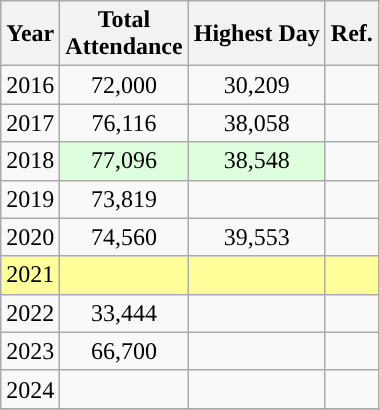<table class="wikitable sortable" style="text-align: center">
<tr>
<th>Year</th>
<th>Total <br> Attendance</th>
<th>Highest Day</th>
<th>Ref.</th>
</tr>
<tr>
<td>2016</td>
<td>72,000</td>
<td>30,209</td>
<td></td>
</tr>
<tr>
<td>2017</td>
<td>76,116</td>
<td>38,058</td>
<td></td>
</tr>
<tr>
<td>2018</td>
<td style="background:#dfd;">77,096</td>
<td style="background:#dfd;">38,548</td>
<td></td>
</tr>
<tr>
<td>2019</td>
<td>73,819</td>
<td></td>
<td style="line-height:0.6; padding:1px;"></td>
</tr>
<tr>
<td>2020</td>
<td>74,560</td>
<td>39,553</td>
<td style="line-height:0.6; padding:1px;"></td>
</tr>
<tr style="background:#ff9;">
<td>2021</td>
<td></td>
<td></td>
<td></td>
</tr>
<tr>
<td>2022</td>
<td>33,444</td>
<td></td>
<td></td>
</tr>
<tr>
<td>2023</td>
<td>66,700</td>
<td></td>
<td></td>
</tr>
<tr>
<td>2024</td>
<td></td>
<td></td>
<td></td>
</tr>
<tr colspan=4 |>
</tr>
</table>
